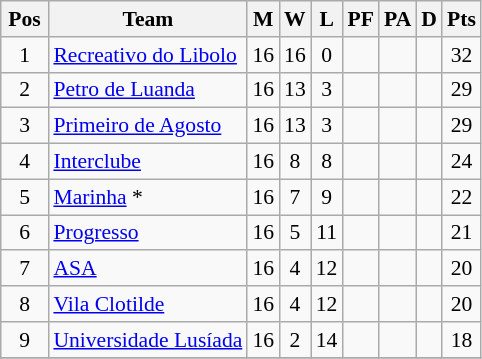<table class="wikitable" style="text-align:center; font-size:90%">
<tr>
<th width=25>Pos</th>
<th>Team</th>
<th>M</th>
<th>W</th>
<th>L</th>
<th>PF</th>
<th>PA</th>
<th>D</th>
<th>Pts</th>
</tr>
<tr>
<td>1</td>
<td align=left><a href='#'>Recreativo do Libolo</a></td>
<td>16</td>
<td>16</td>
<td>0</td>
<td></td>
<td></td>
<td></td>
<td>32</td>
</tr>
<tr>
<td>2</td>
<td align=left><a href='#'>Petro de Luanda</a></td>
<td>16</td>
<td>13</td>
<td>3</td>
<td></td>
<td></td>
<td></td>
<td>29</td>
</tr>
<tr>
<td>3</td>
<td align=left><a href='#'>Primeiro de Agosto</a></td>
<td>16</td>
<td>13</td>
<td>3</td>
<td></td>
<td></td>
<td></td>
<td>29</td>
</tr>
<tr>
<td>4</td>
<td align=left><a href='#'>Interclube</a></td>
<td>16</td>
<td>8</td>
<td>8</td>
<td></td>
<td></td>
<td></td>
<td>24</td>
</tr>
<tr>
<td>5</td>
<td align=left><a href='#'>Marinha</a> *</td>
<td>16</td>
<td>7</td>
<td>9</td>
<td></td>
<td></td>
<td></td>
<td>22</td>
</tr>
<tr>
<td>6</td>
<td align=left><a href='#'>Progresso</a></td>
<td>16</td>
<td>5</td>
<td>11</td>
<td></td>
<td></td>
<td></td>
<td>21</td>
</tr>
<tr>
<td>7</td>
<td align=left><a href='#'>ASA</a></td>
<td>16</td>
<td>4</td>
<td>12</td>
<td></td>
<td></td>
<td></td>
<td>20</td>
</tr>
<tr>
<td>8</td>
<td align=left><a href='#'>Vila Clotilde</a></td>
<td>16</td>
<td>4</td>
<td>12</td>
<td></td>
<td></td>
<td></td>
<td>20</td>
</tr>
<tr>
<td>9</td>
<td align=left><a href='#'>Universidade Lusíada</a></td>
<td>16</td>
<td>2</td>
<td>14</td>
<td></td>
<td></td>
<td></td>
<td>18</td>
</tr>
<tr>
</tr>
</table>
